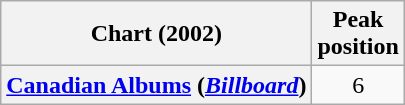<table class="wikitable plainrowheaders">
<tr>
<th>Chart (2002)</th>
<th>Peak<br>position</th>
</tr>
<tr>
<th scope="row"><a href='#'>Canadian Albums</a> (<em><a href='#'>Billboard</a></em>)</th>
<td align="center">6</td>
</tr>
</table>
